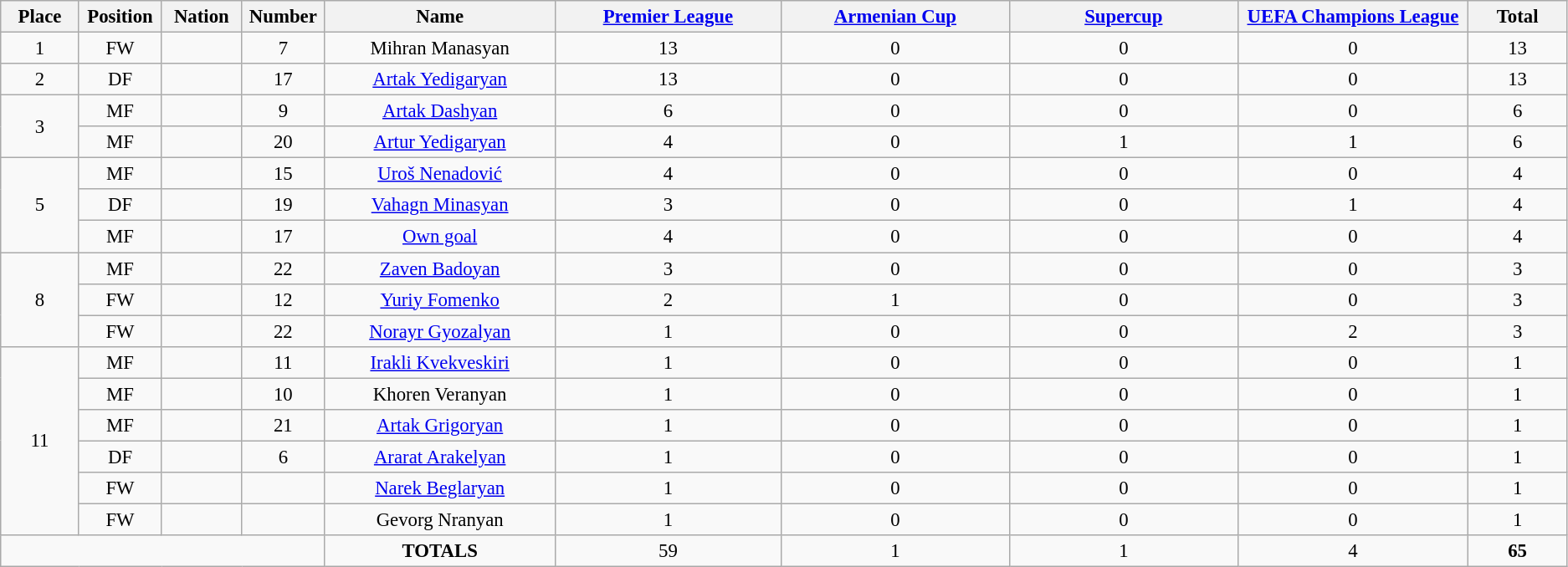<table class="wikitable" style="font-size: 95%; text-align: center;">
<tr>
<th width=60>Place</th>
<th width=60>Position</th>
<th width=60>Nation</th>
<th width=60>Number</th>
<th width=200>Name</th>
<th width=200><a href='#'>Premier League</a></th>
<th width=200><a href='#'>Armenian Cup</a></th>
<th width=200><a href='#'>Supercup</a></th>
<th width=200><a href='#'>UEFA Champions League</a></th>
<th width=80><strong>Total</strong></th>
</tr>
<tr>
<td>1</td>
<td>FW</td>
<td></td>
<td>7</td>
<td>Mihran Manasyan</td>
<td>13</td>
<td>0</td>
<td>0</td>
<td>0</td>
<td>13</td>
</tr>
<tr>
<td>2</td>
<td>DF</td>
<td></td>
<td>17</td>
<td><a href='#'>Artak Yedigaryan</a></td>
<td>13</td>
<td>0</td>
<td>0</td>
<td>0</td>
<td>13</td>
</tr>
<tr>
<td rowspan="2">3</td>
<td>MF</td>
<td></td>
<td>9</td>
<td><a href='#'>Artak Dashyan</a></td>
<td>6</td>
<td>0</td>
<td>0</td>
<td>0</td>
<td>6</td>
</tr>
<tr>
<td>MF</td>
<td></td>
<td>20</td>
<td><a href='#'>Artur Yedigaryan</a></td>
<td>4</td>
<td>0</td>
<td>1</td>
<td>1</td>
<td>6</td>
</tr>
<tr>
<td rowspan="3">5</td>
<td>MF</td>
<td></td>
<td>15</td>
<td><a href='#'>Uroš Nenadović</a></td>
<td>4</td>
<td>0</td>
<td>0</td>
<td>0</td>
<td>4</td>
</tr>
<tr>
<td>DF</td>
<td></td>
<td>19</td>
<td><a href='#'>Vahagn Minasyan</a></td>
<td>3</td>
<td>0</td>
<td>0</td>
<td>1</td>
<td>4</td>
</tr>
<tr>
<td>MF</td>
<td></td>
<td>17</td>
<td><a href='#'>Own goal</a></td>
<td>4</td>
<td>0</td>
<td>0</td>
<td>0</td>
<td>4</td>
</tr>
<tr>
<td rowspan="3">8</td>
<td>MF</td>
<td></td>
<td>22</td>
<td><a href='#'>Zaven Badoyan</a></td>
<td>3</td>
<td>0</td>
<td>0</td>
<td>0</td>
<td>3</td>
</tr>
<tr>
<td>FW</td>
<td></td>
<td>12</td>
<td><a href='#'>Yuriy Fomenko</a></td>
<td>2</td>
<td>1</td>
<td>0</td>
<td>0</td>
<td>3</td>
</tr>
<tr>
<td>FW</td>
<td></td>
<td>22</td>
<td><a href='#'>Norayr Gyozalyan</a></td>
<td>1</td>
<td>0</td>
<td>0</td>
<td>2</td>
<td>3</td>
</tr>
<tr>
<td rowspan="6">11</td>
<td>MF</td>
<td></td>
<td>11</td>
<td><a href='#'>Irakli Kvekveskiri</a></td>
<td>1</td>
<td>0</td>
<td>0</td>
<td>0</td>
<td>1</td>
</tr>
<tr>
<td>MF</td>
<td></td>
<td>10</td>
<td>Khoren Veranyan</td>
<td>1</td>
<td>0</td>
<td>0</td>
<td>0</td>
<td>1</td>
</tr>
<tr>
<td>MF</td>
<td></td>
<td>21</td>
<td><a href='#'>Artak Grigoryan</a></td>
<td>1</td>
<td>0</td>
<td>0</td>
<td>0</td>
<td>1</td>
</tr>
<tr>
<td>DF</td>
<td></td>
<td>6</td>
<td><a href='#'>Ararat Arakelyan</a></td>
<td>1</td>
<td>0</td>
<td>0</td>
<td>0</td>
<td>1</td>
</tr>
<tr>
<td>FW</td>
<td></td>
<td></td>
<td><a href='#'>Narek Beglaryan</a></td>
<td>1</td>
<td>0</td>
<td>0</td>
<td>0</td>
<td>1</td>
</tr>
<tr>
<td>FW</td>
<td></td>
<td></td>
<td>Gevorg Nranyan</td>
<td>1</td>
<td>0</td>
<td>0</td>
<td>0</td>
<td>1</td>
</tr>
<tr>
<td colspan="4"></td>
<td><strong>TOTALS</strong></td>
<td>59</td>
<td>1</td>
<td>1</td>
<td>4</td>
<td><strong>65</strong></td>
</tr>
</table>
